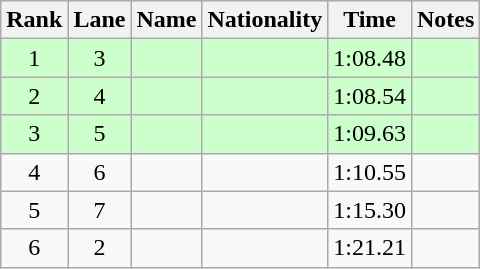<table class="wikitable sortable" style="text-align:center">
<tr>
<th>Rank</th>
<th>Lane</th>
<th>Name</th>
<th>Nationality</th>
<th>Time</th>
<th>Notes</th>
</tr>
<tr bgcolor=ccffcc>
<td>1</td>
<td>3</td>
<td align=left></td>
<td align=left></td>
<td>1:08.48</td>
<td><strong></strong></td>
</tr>
<tr bgcolor=ccffcc>
<td>2</td>
<td>4</td>
<td align=left></td>
<td align=left></td>
<td>1:08.54</td>
<td><strong></strong></td>
</tr>
<tr bgcolor=ccffcc>
<td>3</td>
<td>5</td>
<td align=left></td>
<td align=left></td>
<td>1:09.63</td>
<td><strong></strong></td>
</tr>
<tr>
<td>4</td>
<td>6</td>
<td align=left></td>
<td align=left></td>
<td>1:10.55</td>
<td></td>
</tr>
<tr>
<td>5</td>
<td>7</td>
<td align=left></td>
<td align=left></td>
<td>1:15.30</td>
<td></td>
</tr>
<tr>
<td>6</td>
<td>2</td>
<td align=left></td>
<td align=left></td>
<td>1:21.21</td>
<td></td>
</tr>
</table>
